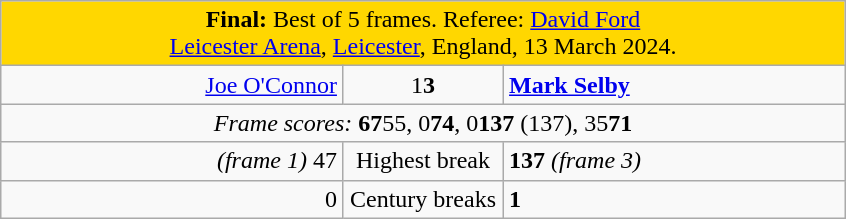<table class="wikitable" style="margin: 1em auto 1em auto;">
<tr>
<td colspan="3" align="center" bgcolor="#ffd700"><strong>Final:</strong> Best of 5 frames. Referee: <a href='#'>David Ford</a><br> <a href='#'>Leicester Arena</a>, <a href='#'>Leicester</a>, England, 13 March 2024.</td>
</tr>
<tr>
<td width="220" align="right"><a href='#'>Joe O'Connor</a><br></td>
<td width="100" align="center">1<strong>3</strong></td>
<td width="220"><strong><a href='#'>Mark Selby</a></strong><br></td>
</tr>
<tr>
<td colspan="3" align="center"><em>Frame scores:</em> <strong>67</strong>55, 0<strong>74</strong>, 0<strong>137</strong> (137), 35<strong>71</strong></td>
</tr>
<tr>
<td align="right"><em>(frame 1)</em> 47</td>
<td align="center">Highest break</td>
<td><strong>137</strong> <em>(frame 3)</em></td>
</tr>
<tr>
<td align="right">0</td>
<td align="center">Century breaks</td>
<td><strong>1</strong></td>
</tr>
</table>
